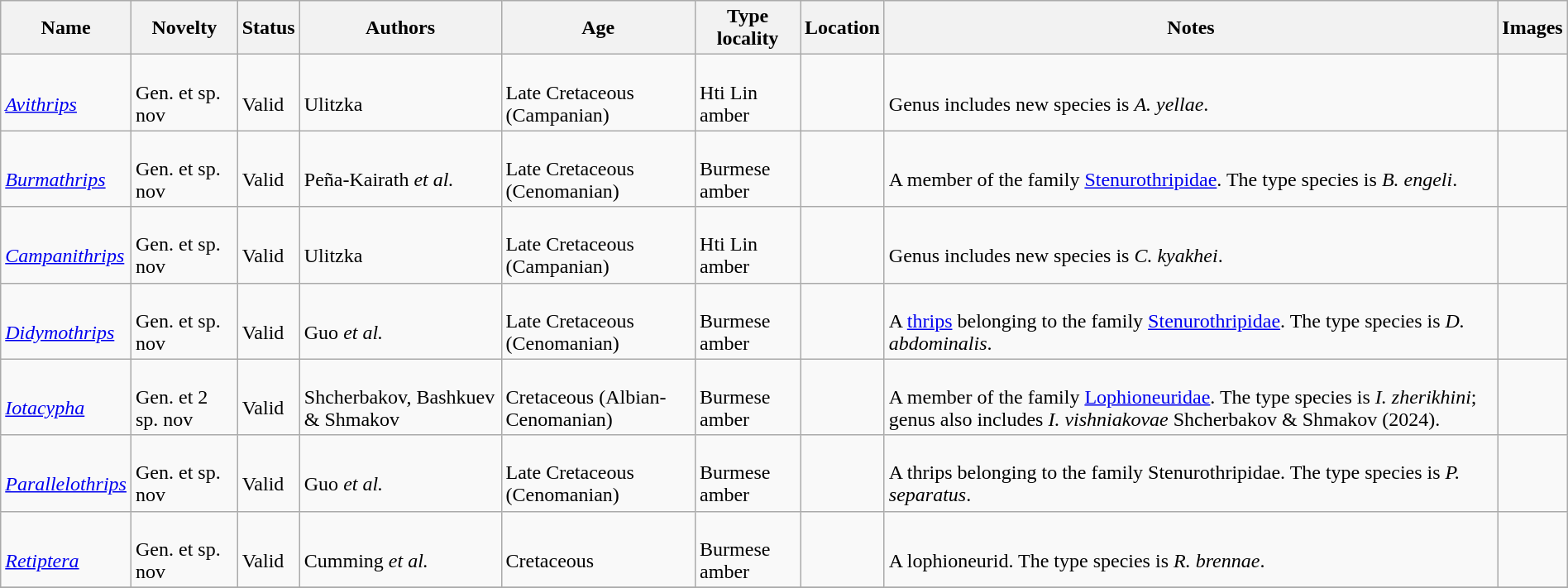<table class="wikitable sortable" align="center" width="100%">
<tr>
<th>Name</th>
<th>Novelty</th>
<th>Status</th>
<th>Authors</th>
<th>Age</th>
<th>Type locality</th>
<th>Location</th>
<th>Notes</th>
<th>Images</th>
</tr>
<tr>
<td><br><em><a href='#'>Avithrips</a></em></td>
<td><br>Gen. et sp. nov</td>
<td><br>Valid</td>
<td><br>Ulitzka</td>
<td><br>Late Cretaceous (Campanian)</td>
<td><br>Hti Lin amber</td>
<td><br></td>
<td><br>Genus includes new species is <em>A. yellae</em>.</td>
<td></td>
</tr>
<tr>
<td><br><em><a href='#'>Burmathrips</a></em></td>
<td><br>Gen. et sp. nov</td>
<td><br>Valid</td>
<td><br>Peña-Kairath <em>et al.</em></td>
<td><br>Late Cretaceous (Cenomanian)</td>
<td><br>Burmese amber</td>
<td><br></td>
<td><br>A member of the family <a href='#'>Stenurothripidae</a>. The type species is <em>B. engeli</em>.</td>
<td></td>
</tr>
<tr>
<td><br><em><a href='#'>Campanithrips</a></em></td>
<td><br>Gen. et sp. nov</td>
<td><br>Valid</td>
<td><br>Ulitzka</td>
<td><br>Late Cretaceous (Campanian)</td>
<td><br>Hti Lin amber</td>
<td><br></td>
<td><br>Genus includes new species is <em>C. kyakhei</em>.</td>
<td></td>
</tr>
<tr>
<td><br><em><a href='#'>Didymothrips</a></em></td>
<td><br>Gen. et sp. nov</td>
<td><br>Valid</td>
<td><br>Guo <em>et al.</em></td>
<td><br>Late Cretaceous (Cenomanian)</td>
<td><br>Burmese amber</td>
<td><br></td>
<td><br>A <a href='#'>thrips</a> belonging to the family <a href='#'>Stenurothripidae</a>. The type species is <em>D. abdominalis</em>.</td>
<td></td>
</tr>
<tr>
<td><br><em><a href='#'>Iotacypha</a></em></td>
<td><br>Gen. et 2 sp. nov</td>
<td><br>Valid</td>
<td><br>Shcherbakov, Bashkuev & Shmakov</td>
<td><br>Cretaceous (Albian-Cenomanian)</td>
<td><br>Burmese amber</td>
<td><br></td>
<td><br>A member of the family <a href='#'>Lophioneuridae</a>. The type species is <em>I. zherikhini</em>; genus also includes <em>I. vishniakovae</em> Shcherbakov & Shmakov (2024).</td>
<td></td>
</tr>
<tr>
<td><br><em><a href='#'>Parallelothrips</a></em></td>
<td><br>Gen. et sp. nov</td>
<td><br>Valid</td>
<td><br>Guo <em>et al.</em></td>
<td><br>Late Cretaceous (Cenomanian)</td>
<td><br>Burmese amber</td>
<td><br></td>
<td><br>A thrips belonging to the family Stenurothripidae. The type species is <em>P. separatus</em>.</td>
<td></td>
</tr>
<tr>
<td><br><em><a href='#'>Retiptera</a></em></td>
<td><br>Gen. et sp. nov</td>
<td><br>Valid</td>
<td><br>Cumming <em>et al.</em></td>
<td><br>Cretaceous</td>
<td><br>Burmese amber</td>
<td><br></td>
<td><br>A lophioneurid. The type species is <em>R. brennae</em>.</td>
<td></td>
</tr>
<tr>
</tr>
</table>
